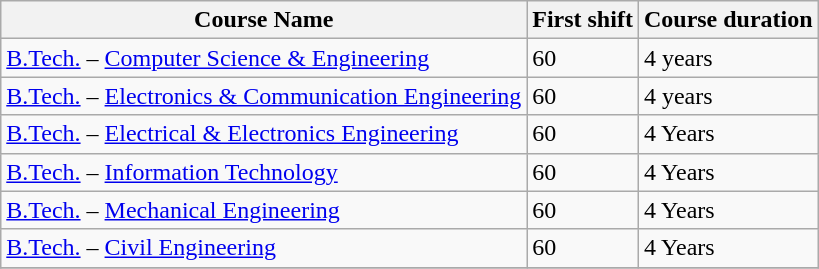<table class="wikitable">
<tr>
<th>Course Name</th>
<th>First shift</th>
<th>Course duration</th>
</tr>
<tr>
<td><a href='#'>B.Tech.</a> – <a href='#'>Computer Science & Engineering</a></td>
<td>60</td>
<td>4 years</td>
</tr>
<tr>
<td><a href='#'>B.Tech.</a> – <a href='#'>Electronics & Communication Engineering</a></td>
<td>60</td>
<td>4 years</td>
</tr>
<tr>
<td><a href='#'>B.Tech.</a> – <a href='#'>Electrical & Electronics Engineering</a></td>
<td>60</td>
<td>4 Years</td>
</tr>
<tr>
<td><a href='#'>B.Tech.</a> – <a href='#'>Information Technology</a></td>
<td>60</td>
<td>4 Years</td>
</tr>
<tr>
<td><a href='#'>B.Tech.</a> – <a href='#'>Mechanical Engineering</a></td>
<td>60</td>
<td>4 Years</td>
</tr>
<tr>
<td><a href='#'>B.Tech.</a> – <a href='#'>Civil Engineering</a></td>
<td>60</td>
<td>4 Years</td>
</tr>
<tr>
</tr>
</table>
